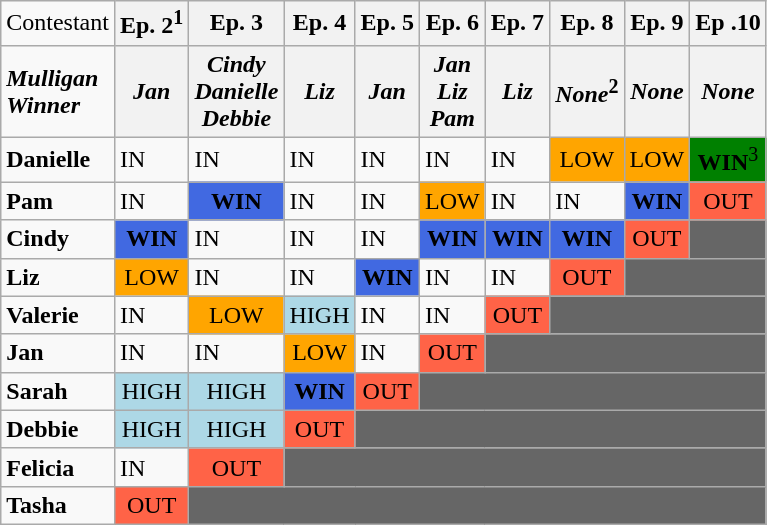<table class="wikitable">
<tr>
<td align="center">Contestant</td>
<th>Ep. 2<sup>1</sup></th>
<th>Ep. 3</th>
<th>Ep. 4</th>
<th>Ep. 5</th>
<th>Ep. 6</th>
<th>Ep. 7</th>
<th>Ep. 8</th>
<th>Ep. 9</th>
<th>Ep .10</th>
</tr>
<tr>
<td><strong><em>Mulligan</em></strong><br><strong><em>Winner</em></strong></td>
<th><em>Jan</em></th>
<th><em>Cindy</em><br><em>Danielle</em><br><em>Debbie</em><br></th>
<th><em>Liz</em></th>
<th><em>Jan</em></th>
<th><em>Jan</em><br><em>Liz</em><br><em>Pam</em><br></th>
<th><em>Liz</em></th>
<th><em>None</em><sup>2</sup></th>
<th><em>None</em></th>
<th><em>None</em></th>
</tr>
<tr>
<td><strong>Danielle</strong></td>
<td>IN</td>
<td>IN</td>
<td>IN</td>
<td>IN</td>
<td>IN</td>
<td>IN</td>
<td align="center" style="background:orange;">LOW</td>
<td align="center" style="background:orange;">LOW</td>
<td align="center" style="background:green;"><strong>WIN</strong><sup>3</sup></td>
</tr>
<tr>
<td><strong>Pam</strong></td>
<td>IN</td>
<td align="center" style="background:royalblue;"><strong>WIN</strong></td>
<td>IN</td>
<td>IN</td>
<td align="center" style="background:orange;">LOW</td>
<td>IN</td>
<td>IN</td>
<td align="center" style="background:royalblue;"><strong>WIN</strong></td>
<td align="center" style="background:tomato;">OUT</td>
</tr>
<tr>
<td><strong>Cindy</strong></td>
<td align="center" style="background:royalblue;"><strong>WIN</strong></td>
<td>IN</td>
<td>IN</td>
<td>IN</td>
<td align="center" style="background:royalblue;"><strong>WIN</strong></td>
<td align="center" style="background:royalblue;"><strong>WIN</strong></td>
<td align="center" style="background:royalblue;"><strong>WIN</strong></td>
<td align="center" style="background:tomato;">OUT</td>
<td colspan="2" style="background:#666666;"></td>
</tr>
<tr>
<td><strong>Liz</strong></td>
<td align="center" style="background:orange;">LOW</td>
<td>IN</td>
<td>IN</td>
<td align="center" style="background:royalblue;"><strong>WIN</strong></td>
<td>IN</td>
<td>IN</td>
<td align="center" style="background:tomato;">OUT</td>
<td colspan="3" style="background:#666666;"></td>
</tr>
<tr>
<td><strong>Valerie</strong></td>
<td>IN</td>
<td align="center" style="background:orange;">LOW</td>
<td align="center" style="background:lightblue;">HIGH</td>
<td>IN</td>
<td>IN</td>
<td align="center" style="background:tomato;">OUT</td>
<td colspan="4" style="background:#666666;"></td>
</tr>
<tr>
<td><strong>Jan</strong></td>
<td>IN</td>
<td>IN</td>
<td align="center" style="background:orange;">LOW</td>
<td>IN</td>
<td align="center" style="background:tomato;">OUT</td>
<td colspan="5" style="background:#666666;"></td>
</tr>
<tr>
<td><strong>Sarah</strong></td>
<td align="center" style="background:lightblue;">HIGH</td>
<td align="center" style="background:lightblue;">HIGH</td>
<td align="center" style="background:royalblue;"><strong>WIN</strong></td>
<td align="center" style="background:tomato;">OUT</td>
<td colspan="5" style="background:#666666;"></td>
</tr>
<tr>
<td><strong>Debbie</strong></td>
<td align="center" style="background:lightblue;">HIGH</td>
<td align="center" style="background:lightblue;">HIGH</td>
<td align="center" style="background:tomato;">OUT</td>
<td colspan="6" style="background:#666666;"></td>
</tr>
<tr>
<td><strong>Felicia</strong></td>
<td>IN</td>
<td align="center" style="background:tomato;">OUT</td>
<td colspan="7" style="background:#666666;"></td>
</tr>
<tr>
<td><strong>Tasha</strong></td>
<td align="center" style="background:tomato;">OUT</td>
<td colspan="8" style="background:#666666;"></td>
</tr>
</table>
